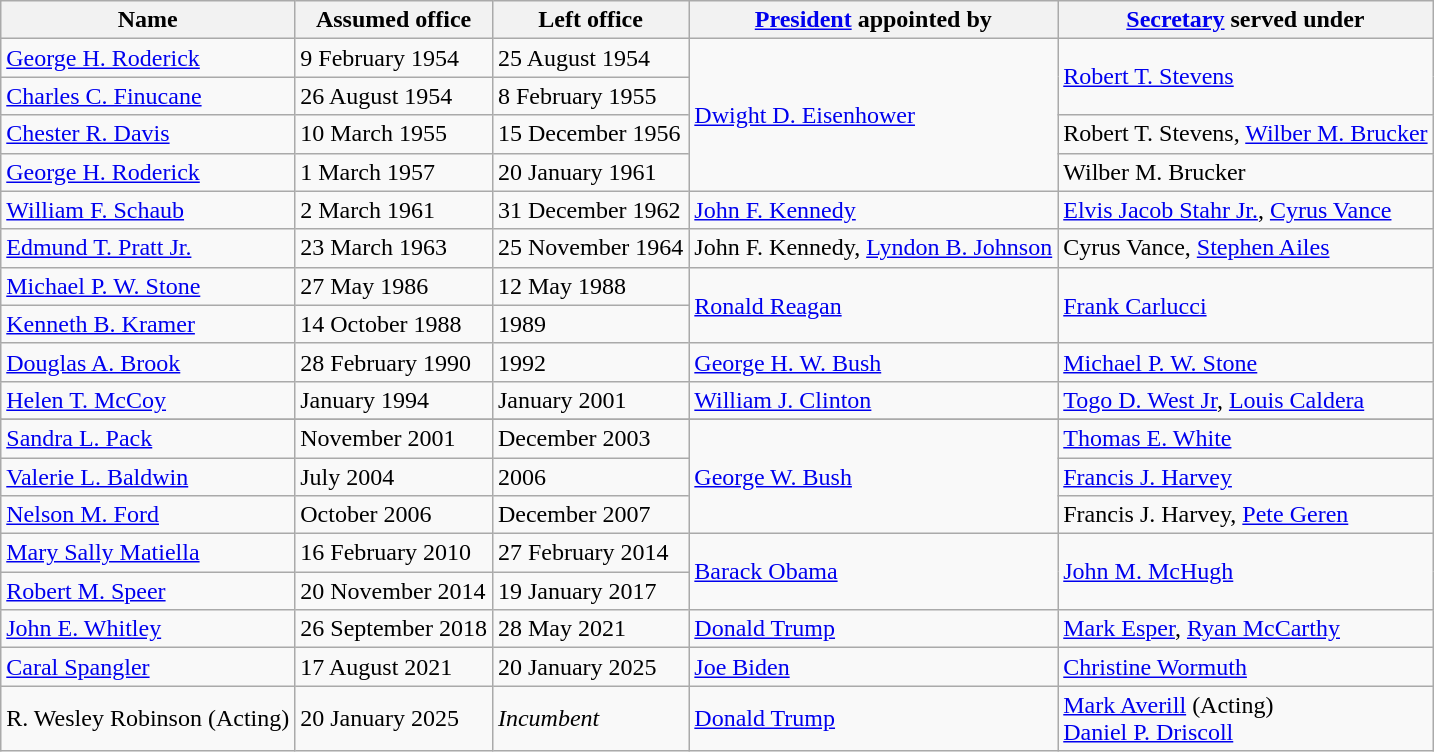<table class="wikitable">
<tr>
<th>Name</th>
<th>Assumed office</th>
<th>Left office</th>
<th><a href='#'>President</a> appointed by</th>
<th><a href='#'>Secretary</a> served under</th>
</tr>
<tr>
<td><a href='#'>George H. Roderick</a></td>
<td>9 February 1954</td>
<td>25 August 1954</td>
<td rowspan="4"><a href='#'>Dwight D. Eisenhower</a></td>
<td rowspan="2"><a href='#'>Robert T. Stevens</a></td>
</tr>
<tr>
<td><a href='#'>Charles C. Finucane</a></td>
<td>26 August 1954</td>
<td>8 February 1955</td>
</tr>
<tr>
<td><a href='#'>Chester R. Davis</a></td>
<td>10 March 1955</td>
<td>15 December 1956</td>
<td>Robert T. Stevens, <a href='#'>Wilber M. Brucker</a></td>
</tr>
<tr>
<td><a href='#'>George H. Roderick</a></td>
<td>1 March 1957</td>
<td>20 January 1961</td>
<td>Wilber M. Brucker</td>
</tr>
<tr>
<td><a href='#'>William F. Schaub</a></td>
<td>2 March 1961</td>
<td>31 December 1962</td>
<td><a href='#'>John F. Kennedy</a></td>
<td><a href='#'>Elvis Jacob Stahr Jr.</a>, <a href='#'>Cyrus Vance</a></td>
</tr>
<tr>
<td><a href='#'>Edmund T. Pratt Jr.</a></td>
<td>23 March 1963</td>
<td>25 November 1964</td>
<td>John F. Kennedy, <a href='#'>Lyndon B. Johnson</a></td>
<td>Cyrus Vance, <a href='#'>Stephen Ailes</a></td>
</tr>
<tr>
<td><a href='#'>Michael P. W. Stone</a></td>
<td>27 May 1986</td>
<td>12 May 1988</td>
<td rowspan="2"><a href='#'>Ronald Reagan</a></td>
<td rowspan="2"><a href='#'>Frank Carlucci</a></td>
</tr>
<tr>
<td><a href='#'>Kenneth B. Kramer</a></td>
<td>14 October 1988</td>
<td>1989</td>
</tr>
<tr>
<td><a href='#'>Douglas A. Brook</a></td>
<td>28 February 1990</td>
<td>1992</td>
<td><a href='#'>George H. W. Bush</a></td>
<td><a href='#'>Michael P. W. Stone</a></td>
</tr>
<tr>
<td><a href='#'>Helen T. McCoy</a></td>
<td>January 1994</td>
<td>January 2001</td>
<td><a href='#'>William J. Clinton</a></td>
<td><a href='#'>Togo D. West Jr</a>, <a href='#'>Louis Caldera</a></td>
</tr>
<tr>
</tr>
<tr>
<td><a href='#'>Sandra L. Pack</a></td>
<td>November 2001</td>
<td>December 2003</td>
<td rowspan="3"><a href='#'>George W. Bush</a></td>
<td><a href='#'>Thomas E. White</a></td>
</tr>
<tr>
<td><a href='#'>Valerie L. Baldwin</a></td>
<td>July 2004</td>
<td>2006</td>
<td><a href='#'>Francis J. Harvey</a></td>
</tr>
<tr>
<td><a href='#'>Nelson M. Ford</a></td>
<td>October 2006</td>
<td>December 2007</td>
<td>Francis J. Harvey, <a href='#'>Pete Geren</a></td>
</tr>
<tr>
<td><a href='#'>Mary Sally Matiella</a></td>
<td>16 February 2010</td>
<td>27 February 2014</td>
<td rowspan="2"><a href='#'>Barack Obama</a></td>
<td rowspan="2"><a href='#'>John M. McHugh</a></td>
</tr>
<tr>
<td><a href='#'>Robert M. Speer</a></td>
<td>20 November 2014</td>
<td>19 January 2017</td>
</tr>
<tr>
<td><a href='#'>John E. Whitley</a></td>
<td>26 September 2018</td>
<td>28 May 2021</td>
<td><a href='#'>Donald Trump</a></td>
<td><a href='#'>Mark Esper</a>, <a href='#'>Ryan McCarthy</a></td>
</tr>
<tr>
<td><a href='#'>Caral Spangler</a></td>
<td>17 August 2021</td>
<td>20 January 2025</td>
<td><a href='#'>Joe Biden</a></td>
<td><a href='#'>Christine Wormuth</a></td>
</tr>
<tr>
<td>R. Wesley Robinson (Acting)</td>
<td>20 January 2025</td>
<td><em>Incumbent</em></td>
<td><a href='#'>Donald Trump</a></td>
<td><a href='#'>Mark Averill</a> (Acting)<br><a href='#'>Daniel P. Driscoll</a></td>
</tr>
</table>
